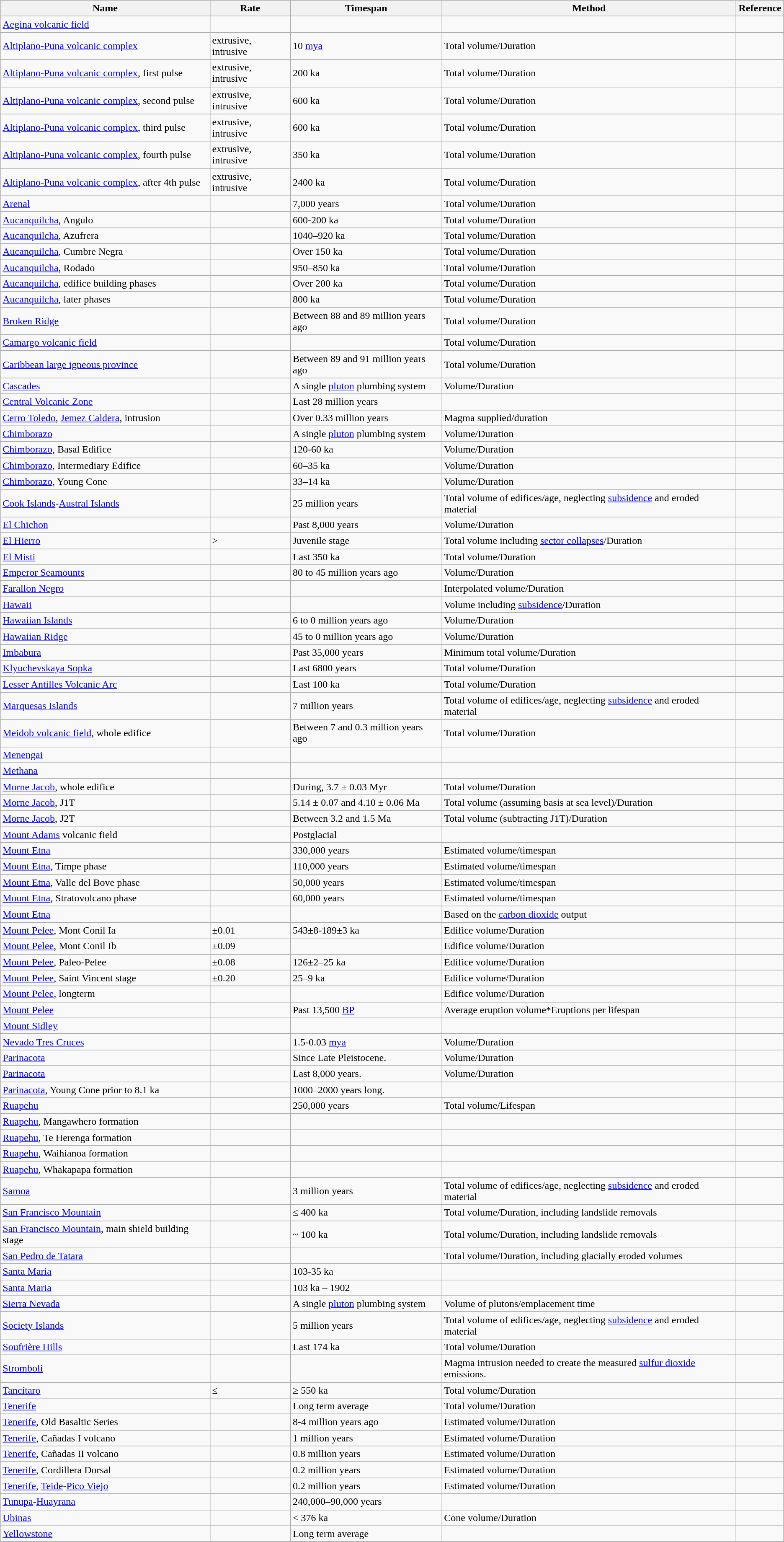<table class="wikitable sortable">
<tr>
<th>Name</th>
<th>Rate</th>
<th>Timespan</th>
<th>Method</th>
<th>Reference</th>
</tr>
<tr>
<td><a href='#'>Aegina volcanic field</a></td>
<td></td>
<td></td>
<td></td>
<td></td>
</tr>
<tr>
<td><a href='#'>Altiplano-Puna volcanic complex</a></td>
<td> extrusive,  intrusive</td>
<td>10 <a href='#'>mya</a></td>
<td>Total volume/Duration</td>
<td></td>
</tr>
<tr>
<td><a href='#'>Altiplano-Puna volcanic complex</a>, first pulse</td>
<td> extrusive,  intrusive</td>
<td>200 ka</td>
<td>Total volume/Duration</td>
<td></td>
</tr>
<tr>
<td><a href='#'>Altiplano-Puna volcanic complex</a>, second pulse</td>
<td> extrusive,  intrusive</td>
<td>600 ka</td>
<td>Total volume/Duration</td>
<td></td>
</tr>
<tr>
<td><a href='#'>Altiplano-Puna volcanic complex</a>, third pulse</td>
<td> extrusive,  intrusive</td>
<td>600 ka</td>
<td>Total volume/Duration</td>
<td></td>
</tr>
<tr>
<td><a href='#'>Altiplano-Puna volcanic complex</a>, fourth pulse</td>
<td> extrusive,  intrusive</td>
<td>350 ka</td>
<td>Total volume/Duration</td>
<td></td>
</tr>
<tr>
<td><a href='#'>Altiplano-Puna volcanic complex</a>, after 4th pulse</td>
<td> extrusive,  intrusive</td>
<td>2400 ka</td>
<td>Total volume/Duration</td>
<td></td>
</tr>
<tr>
<td><a href='#'>Arenal</a></td>
<td></td>
<td>7,000 years</td>
<td>Total volume/Duration</td>
<td></td>
</tr>
<tr>
<td><a href='#'>Aucanquilcha</a>, Angulo</td>
<td></td>
<td>600-200 ka</td>
<td>Total volume/Duration</td>
<td></td>
</tr>
<tr>
<td><a href='#'>Aucanquilcha</a>, Azufrera</td>
<td></td>
<td>1040–920 ka</td>
<td>Total volume/Duration</td>
<td></td>
</tr>
<tr>
<td><a href='#'>Aucanquilcha</a>, Cumbre Negra</td>
<td></td>
<td>Over 150 ka</td>
<td>Total volume/Duration</td>
<td></td>
</tr>
<tr>
<td><a href='#'>Aucanquilcha</a>, Rodado</td>
<td></td>
<td>950–850 ka</td>
<td>Total volume/Duration</td>
<td></td>
</tr>
<tr>
<td><a href='#'>Aucanquilcha</a>, edifice building phases</td>
<td></td>
<td>Over 200 ka</td>
<td>Total volume/Duration</td>
<td></td>
</tr>
<tr>
<td><a href='#'>Aucanquilcha</a>, later phases</td>
<td></td>
<td>800 ka</td>
<td>Total volume/Duration</td>
<td></td>
</tr>
<tr>
<td><a href='#'>Broken Ridge</a></td>
<td></td>
<td>Between 88 and 89 million years ago</td>
<td>Total volume/Duration</td>
<td></td>
</tr>
<tr>
<td><a href='#'>Camargo volcanic field</a></td>
<td></td>
<td></td>
<td>Total volume/Duration</td>
<td></td>
</tr>
<tr>
<td><a href='#'>Caribbean large igneous province</a></td>
<td></td>
<td>Between 89 and 91 million years ago</td>
<td>Total volume/Duration</td>
<td></td>
</tr>
<tr>
<td><a href='#'>Cascades</a></td>
<td></td>
<td>A single <a href='#'>pluton</a> plumbing system</td>
<td>Volume/Duration</td>
<td></td>
</tr>
<tr>
<td><a href='#'>Central Volcanic Zone</a></td>
<td></td>
<td>Last 28 million years</td>
<td></td>
<td></td>
</tr>
<tr>
<td><a href='#'>Cerro Toledo</a>, <a href='#'>Jemez Caldera</a>, intrusion</td>
<td></td>
<td>Over 0.33 million years</td>
<td>Magma supplied/duration</td>
<td></td>
</tr>
<tr>
<td><a href='#'>Chimborazo</a></td>
<td></td>
<td>A single <a href='#'>pluton</a> plumbing system</td>
<td>Volume/Duration</td>
<td></td>
</tr>
<tr>
<td><a href='#'>Chimborazo</a>, Basal Edifice</td>
<td></td>
<td>120-60 ka</td>
<td>Volume/Duration</td>
<td></td>
</tr>
<tr>
<td><a href='#'>Chimborazo</a>, Intermediary Edifice</td>
<td></td>
<td>60–35 ka</td>
<td>Volume/Duration</td>
<td></td>
</tr>
<tr>
<td><a href='#'>Chimborazo</a>, Young Cone</td>
<td></td>
<td>33–14 ka</td>
<td>Volume/Duration</td>
<td></td>
</tr>
<tr>
<td><a href='#'>Cook Islands</a>-<a href='#'>Austral Islands</a></td>
<td></td>
<td>25 million years</td>
<td>Total volume of edifices/age, neglecting <a href='#'>subsidence</a> and eroded material</td>
<td></td>
</tr>
<tr>
<td><a href='#'>El Chichon</a></td>
<td></td>
<td>Past 8,000 years</td>
<td>Volume/Duration</td>
<td></td>
</tr>
<tr>
<td><a href='#'>El Hierro</a></td>
<td>></td>
<td>Juvenile stage</td>
<td>Total volume including <a href='#'>sector collapses</a>/Duration</td>
<td></td>
</tr>
<tr>
<td><a href='#'>El Misti</a></td>
<td></td>
<td>Last 350 ka</td>
<td>Total volume/Duration</td>
<td></td>
</tr>
<tr>
<td><a href='#'>Emperor Seamounts</a></td>
<td></td>
<td>80 to 45 million years ago</td>
<td>Volume/Duration</td>
<td></td>
</tr>
<tr>
<td><a href='#'>Farallon Negro</a></td>
<td></td>
<td></td>
<td>Interpolated volume/Duration</td>
<td></td>
</tr>
<tr>
<td><a href='#'>Hawaii</a></td>
<td></td>
<td></td>
<td>Volume including <a href='#'>subsidence</a>/Duration</td>
<td></td>
</tr>
<tr>
<td><a href='#'>Hawaiian Islands</a></td>
<td></td>
<td>6 to 0 million years ago</td>
<td>Volume/Duration</td>
<td></td>
</tr>
<tr>
<td><a href='#'>Hawaiian Ridge</a></td>
<td></td>
<td>45 to 0 million years ago</td>
<td>Volume/Duration</td>
<td></td>
</tr>
<tr>
<td><a href='#'>Imbabura</a></td>
<td></td>
<td>Past 35,000 years</td>
<td>Minimum total volume/Duration</td>
<td></td>
</tr>
<tr>
<td><a href='#'>Klyuchevskaya Sopka</a></td>
<td></td>
<td>Last 6800 years</td>
<td>Total volume/Duration</td>
<td></td>
</tr>
<tr>
<td><a href='#'>Lesser Antilles Volcanic Arc</a></td>
<td></td>
<td>Last 100 ka</td>
<td>Total volume/Duration</td>
<td></td>
</tr>
<tr>
<td><a href='#'>Marquesas Islands</a></td>
<td></td>
<td>7 million years</td>
<td>Total volume of edifices/age, neglecting <a href='#'>subsidence</a> and eroded material</td>
<td></td>
</tr>
<tr>
<td><a href='#'>Meidob volcanic field</a>, whole edifice</td>
<td></td>
<td>Between 7 and 0.3 million years ago</td>
<td>Total volume/Duration</td>
<td></td>
</tr>
<tr>
<td><a href='#'>Menengai</a></td>
<td></td>
<td></td>
<td></td>
<td></td>
</tr>
<tr>
<td><a href='#'>Methana</a></td>
<td></td>
<td></td>
<td></td>
<td></td>
</tr>
<tr>
<td><a href='#'>Morne Jacob</a>, whole edifice</td>
<td></td>
<td>During, 3.7 ± 0.03 Myr</td>
<td>Total volume/Duration</td>
<td></td>
</tr>
<tr>
<td><a href='#'>Morne Jacob</a>, J1T</td>
<td></td>
<td>5.14 ± 0.07 and 4.10 ± 0.06 Ma</td>
<td>Total volume (assuming basis at sea level)/Duration</td>
<td></td>
</tr>
<tr>
<td><a href='#'>Morne Jacob</a>, J2T</td>
<td></td>
<td>Between 3.2 and 1.5 Ma</td>
<td>Total volume (subtracting J1T)/Duration</td>
<td></td>
</tr>
<tr>
<td><a href='#'>Mount Adams</a> volcanic field</td>
<td></td>
<td>Postglacial</td>
<td></td>
<td></td>
</tr>
<tr>
<td><a href='#'>Mount Etna</a></td>
<td></td>
<td>330,000 years</td>
<td>Estimated volume/timespan</td>
<td></td>
</tr>
<tr>
<td><a href='#'>Mount Etna</a>, Timpe phase</td>
<td></td>
<td>110,000 years</td>
<td>Estimated volume/timespan</td>
<td></td>
</tr>
<tr>
<td><a href='#'>Mount Etna</a>, Valle del Bove phase</td>
<td></td>
<td>50,000 years</td>
<td>Estimated volume/timespan</td>
<td></td>
</tr>
<tr>
<td><a href='#'>Mount Etna</a>, Stratovolcano phase</td>
<td></td>
<td>60,000 years</td>
<td>Estimated volume/timespan</td>
<td></td>
</tr>
<tr>
<td><a href='#'>Mount Etna</a></td>
<td></td>
<td></td>
<td>Based on the <a href='#'>carbon dioxide</a> output</td>
<td></td>
</tr>
<tr>
<td><a href='#'>Mount Pelee</a>, Mont Conil Ia</td>
<td>±0.01</td>
<td>543±8-189±3 ka</td>
<td>Edifice volume/Duration</td>
<td></td>
</tr>
<tr>
<td><a href='#'>Mount Pelee</a>, Mont Conil Ib</td>
<td>±0.09</td>
<td></td>
<td>Edifice volume/Duration</td>
<td></td>
</tr>
<tr>
<td><a href='#'>Mount Pelee</a>, Paleo-Pelee</td>
<td>±0.08</td>
<td>126±2–25 ka</td>
<td>Edifice volume/Duration</td>
<td></td>
</tr>
<tr>
<td><a href='#'>Mount Pelee</a>, Saint Vincent stage</td>
<td>±0.20</td>
<td>25–9 ka</td>
<td>Edifice volume/Duration</td>
<td></td>
</tr>
<tr>
<td><a href='#'>Mount Pelee</a>, longterm</td>
<td></td>
<td></td>
<td>Edifice volume/Duration</td>
<td></td>
</tr>
<tr>
<td><a href='#'>Mount Pelee</a></td>
<td></td>
<td>Past 13,500 <a href='#'>BP</a></td>
<td>Average eruption volume*Eruptions per lifespan</td>
<td></td>
</tr>
<tr>
<td><a href='#'>Mount Sidley</a></td>
<td></td>
<td></td>
<td></td>
<td></td>
</tr>
<tr>
<td><a href='#'>Nevado Tres Cruces</a></td>
<td></td>
<td>1.5-0.03 <a href='#'>mya</a></td>
<td>Volume/Duration</td>
<td></td>
</tr>
<tr>
<td><a href='#'>Parinacota</a></td>
<td></td>
<td>Since Late Pleistocene.</td>
<td>Volume/Duration</td>
<td></td>
</tr>
<tr>
<td><a href='#'>Parinacota</a></td>
<td></td>
<td>Last 8,000 years.</td>
<td>Volume/Duration</td>
<td></td>
</tr>
<tr>
<td><a href='#'>Parinacota</a>, Young Cone prior to 8.1 ka</td>
<td></td>
<td>1000–2000 years long.</td>
<td></td>
<td></td>
</tr>
<tr>
<td><a href='#'>Ruapehu</a></td>
<td></td>
<td>250,000 years</td>
<td>Total volume/Lifespan</td>
<td></td>
</tr>
<tr>
<td><a href='#'>Ruapehu</a>, Mangawhero formation</td>
<td></td>
<td></td>
<td></td>
<td></td>
</tr>
<tr>
<td><a href='#'>Ruapehu</a>, Te Herenga formation</td>
<td></td>
<td></td>
<td></td>
<td></td>
</tr>
<tr>
<td><a href='#'>Ruapehu</a>, Waihianoa formation</td>
<td></td>
<td></td>
<td></td>
<td></td>
</tr>
<tr>
<td><a href='#'>Ruapehu</a>, Whakapapa formation</td>
<td></td>
<td></td>
<td></td>
<td></td>
</tr>
<tr>
<td><a href='#'>Samoa</a></td>
<td></td>
<td>3 million years</td>
<td>Total volume of edifices/age, neglecting <a href='#'>subsidence</a> and eroded material</td>
<td></td>
</tr>
<tr>
<td><a href='#'>San Francisco Mountain</a></td>
<td></td>
<td>≤ 400 ka</td>
<td>Total volume/Duration, including landslide removals</td>
<td></td>
</tr>
<tr>
<td><a href='#'>San Francisco Mountain</a>, main shield building stage</td>
<td></td>
<td>~ 100 ka</td>
<td>Total volume/Duration, including landslide removals</td>
<td></td>
</tr>
<tr>
<td><a href='#'>San Pedro de Tatara</a></td>
<td></td>
<td></td>
<td>Total volume/Duration, including glacially eroded volumes</td>
<td></td>
</tr>
<tr>
<td><a href='#'>Santa Maria</a></td>
<td></td>
<td>103-35 ka</td>
<td></td>
<td></td>
</tr>
<tr>
<td><a href='#'>Santa Maria</a></td>
<td></td>
<td>103 ka – 1902</td>
<td></td>
<td></td>
</tr>
<tr>
<td><a href='#'>Sierra Nevada</a></td>
<td></td>
<td>A single <a href='#'>pluton</a> plumbing system</td>
<td>Volume of plutons/emplacement time</td>
<td></td>
</tr>
<tr>
<td><a href='#'>Society Islands</a></td>
<td></td>
<td>5 million years</td>
<td>Total volume of edifices/age, neglecting <a href='#'>subsidence</a> and eroded material</td>
<td></td>
</tr>
<tr>
<td><a href='#'>Soufrière Hills</a></td>
<td></td>
<td>Last 174 ka</td>
<td>Total volume/Duration</td>
<td></td>
</tr>
<tr>
<td><a href='#'>Stromboli</a></td>
<td></td>
<td></td>
<td>Magma intrusion needed to create the measured <a href='#'>sulfur dioxide</a> emissions.</td>
<td></td>
</tr>
<tr>
<td><a href='#'>Tancítaro</a></td>
<td>≤</td>
<td>≥ 550 ka</td>
<td>Total volume/Duration</td>
<td></td>
</tr>
<tr>
<td><a href='#'>Tenerife</a></td>
<td></td>
<td>Long term average</td>
<td>Total volume/Duration</td>
<td></td>
</tr>
<tr>
<td><a href='#'>Tenerife</a>, Old Basaltic Series</td>
<td></td>
<td>8-4 million years ago</td>
<td>Estimated volume/Duration</td>
<td></td>
</tr>
<tr>
<td><a href='#'>Tenerife</a>, Cañadas I volcano</td>
<td></td>
<td>1 million years</td>
<td>Estimated volume/Duration</td>
<td></td>
</tr>
<tr>
<td><a href='#'>Tenerife</a>, Cañadas II volcano</td>
<td></td>
<td>0.8 million years</td>
<td>Estimated volume/Duration</td>
<td></td>
</tr>
<tr>
<td><a href='#'>Tenerife</a>, Cordillera Dorsal</td>
<td></td>
<td>0.2 million years</td>
<td>Estimated volume/Duration</td>
<td></td>
</tr>
<tr>
<td><a href='#'>Tenerife</a>, <a href='#'>Teide</a>-<a href='#'>Pico Viejo</a></td>
<td></td>
<td>0.2 million years</td>
<td>Estimated volume/Duration</td>
<td></td>
</tr>
<tr>
<td><a href='#'>Tunupa</a>-<a href='#'>Huayrana</a></td>
<td></td>
<td>240,000–90,000 years</td>
<td></td>
<td></td>
</tr>
<tr>
<td><a href='#'>Ubinas</a></td>
<td></td>
<td>< 376 ka</td>
<td>Cone volume/Duration</td>
<td></td>
</tr>
<tr>
<td><a href='#'>Yellowstone</a></td>
<td></td>
<td>Long term average</td>
<td></td>
<td></td>
</tr>
</table>
